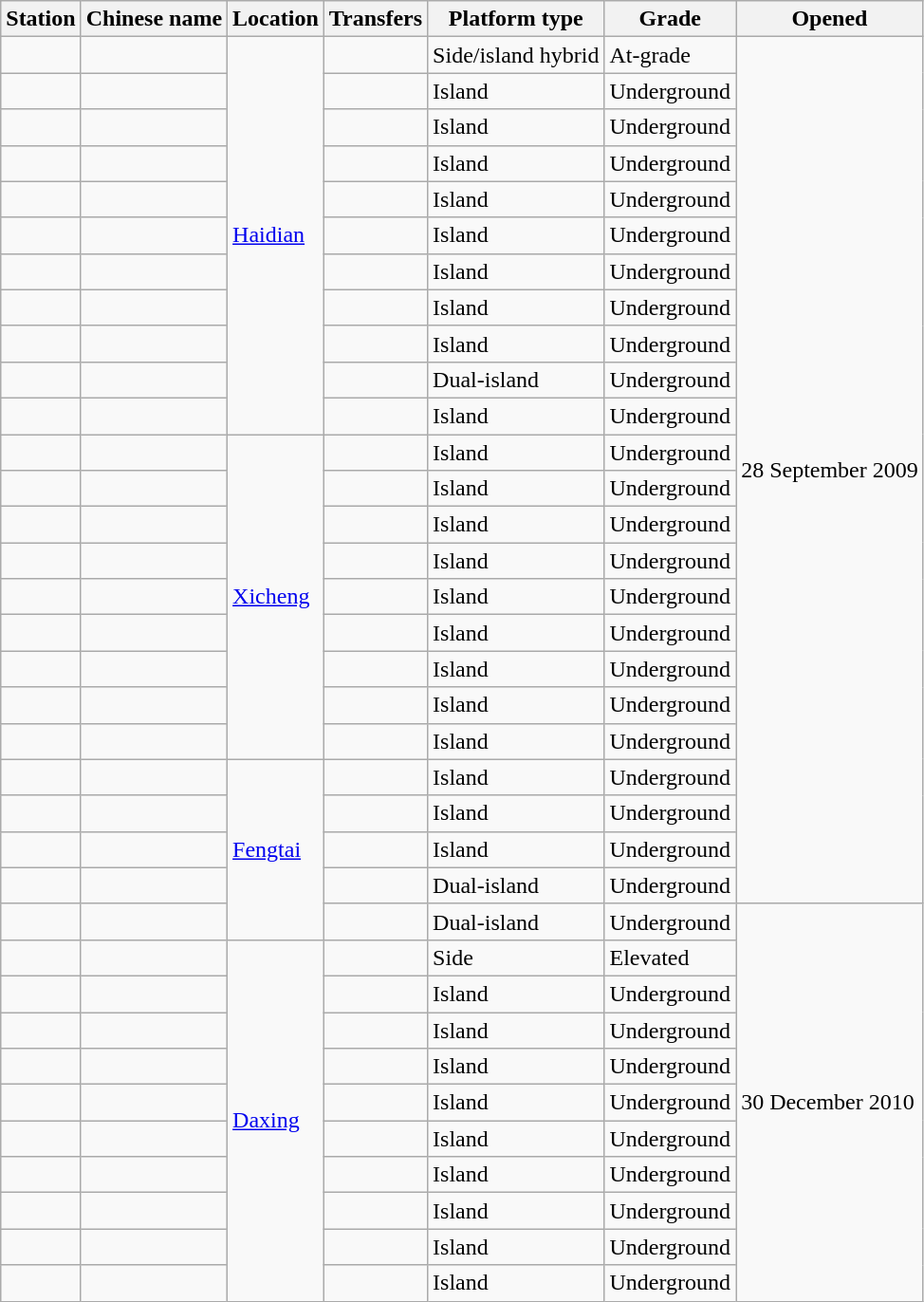<table class=wikitable>
<tr>
<th>Station</th>
<th>Chinese name</th>
<th>Location</th>
<th>Transfers</th>
<th>Platform type</th>
<th>Grade</th>
<th>Opened</th>
</tr>
<tr>
<td></td>
<td><span></span></td>
<td rowspan=11><a href='#'>Haidian</a></td>
<td></td>
<td>Side/island hybrid</td>
<td>At-grade</td>
<td rowspan=24>28 September 2009</td>
</tr>
<tr>
<td></td>
<td><span></span></td>
<td></td>
<td>Island</td>
<td>Underground</td>
</tr>
<tr>
<td></td>
<td><span></span></td>
<td></td>
<td>Island</td>
<td>Underground</td>
</tr>
<tr>
<td></td>
<td><span></span></td>
<td></td>
<td>Island</td>
<td>Underground</td>
</tr>
<tr>
<td></td>
<td><span></span></td>
<td></td>
<td>Island</td>
<td>Underground</td>
</tr>
<tr>
<td></td>
<td><span></span></td>
<td></td>
<td>Island</td>
<td>Underground</td>
</tr>
<tr>
<td></td>
<td><span></span></td>
<td></td>
<td>Island</td>
<td>Underground</td>
</tr>
<tr>
<td></td>
<td><span></span></td>
<td></td>
<td>Island</td>
<td>Underground</td>
</tr>
<tr>
<td></td>
<td><span></span></td>
<td></td>
<td>Island</td>
<td>Underground</td>
</tr>
<tr>
<td></td>
<td><span></span></td>
<td> </td>
<td>Dual-island</td>
<td>Underground</td>
</tr>
<tr>
<td></td>
<td><span></span></td>
<td></td>
<td>Island</td>
<td>Underground</td>
</tr>
<tr>
<td></td>
<td><span></span></td>
<td rowspan=9><a href='#'>Xicheng</a></td>
<td>  <br></td>
<td>Island</td>
<td>Underground</td>
</tr>
<tr>
<td></td>
<td><span></span></td>
<td></td>
<td>Island</td>
<td>Underground</td>
</tr>
<tr>
<td></td>
<td><span></span></td>
<td> </td>
<td>Island</td>
<td>Underground</td>
</tr>
<tr>
<td></td>
<td><span></span></td>
<td></td>
<td>Island</td>
<td>Underground</td>
</tr>
<tr>
<td></td>
<td><span></span></td>
<td></td>
<td>Island</td>
<td>Underground</td>
</tr>
<tr>
<td></td>
<td><span></span></td>
<td></td>
<td>Island</td>
<td>Underground</td>
</tr>
<tr>
<td></td>
<td><span></span></td>
<td></td>
<td>Island</td>
<td>Underground</td>
</tr>
<tr>
<td></td>
<td><span></span></td>
<td></td>
<td>Island</td>
<td>Underground</td>
</tr>
<tr>
<td></td>
<td><span></span></td>
<td></td>
<td>Island</td>
<td>Underground</td>
</tr>
<tr>
<td></td>
<td><span></span></td>
<td rowspan="5"><a href='#'>Fengtai</a></td>
<td><br></td>
<td>Island</td>
<td>Underground</td>
</tr>
<tr>
<td></td>
<td><span></span></td>
<td></td>
<td>Island</td>
<td>Underground</td>
</tr>
<tr>
<td></td>
<td><span></span></td>
<td></td>
<td>Island</td>
<td>Underground</td>
</tr>
<tr>
<td></td>
<td><span></span></td>
<td></td>
<td>Dual-island</td>
<td>Underground</td>
</tr>
<tr>
<td></td>
<td><span></span></td>
<td></td>
<td>Dual-island</td>
<td>Underground</td>
<td rowspan="11">30 December 2010</td>
</tr>
<tr>
<td></td>
<td><span></span></td>
<td rowspan=10><a href='#'>Daxing</a></td>
<td></td>
<td>Side</td>
<td>Elevated</td>
</tr>
<tr>
<td></td>
<td><span></span></td>
<td></td>
<td>Island</td>
<td>Underground</td>
</tr>
<tr>
<td></td>
<td><span></span></td>
<td></td>
<td>Island</td>
<td>Underground</td>
</tr>
<tr>
<td></td>
<td><span></span></td>
<td></td>
<td>Island</td>
<td>Underground</td>
</tr>
<tr>
<td></td>
<td><span></span></td>
<td></td>
<td>Island</td>
<td>Underground</td>
</tr>
<tr>
<td></td>
<td><span></span></td>
<td></td>
<td>Island</td>
<td>Underground</td>
</tr>
<tr>
<td></td>
<td><span></span></td>
<td><br></td>
<td>Island</td>
<td>Underground</td>
</tr>
<tr>
<td></td>
<td><span></span></td>
<td></td>
<td>Island</td>
<td>Underground</td>
</tr>
<tr>
<td></td>
<td><span></span></td>
<td></td>
<td>Island</td>
<td>Underground</td>
</tr>
<tr>
<td></td>
<td><span></span></td>
<td></td>
<td>Island</td>
<td>Underground</td>
</tr>
</table>
